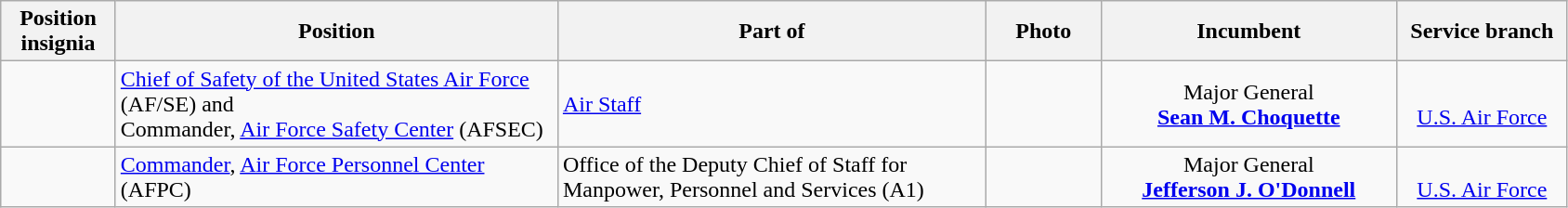<table class="wikitable">
<tr>
<th width="75" style="text-align:center">Position insignia</th>
<th width="310" style="text-align:center">Position</th>
<th width="300" style="text-align:center">Part of</th>
<th width="75" style="text-align:center">Photo</th>
<th width="205" style="text-align:center">Incumbent</th>
<th width="115" style="text-align:center">Service branch</th>
</tr>
<tr>
<td></td>
<td><a href='#'>Chief of Safety of the United States Air Force</a> (AF/SE) and<br>Commander, <a href='#'>Air Force Safety Center</a> (AFSEC)</td>
<td> <a href='#'>Air Staff</a></td>
<td></td>
<td style="text-align:center">Major General<br><strong><a href='#'>Sean M. Choquette</a></strong></td>
<td style="text-align:center"><br><a href='#'>U.S. Air Force</a></td>
</tr>
<tr>
<td></td>
<td><a href='#'>Commander</a>, <a href='#'>Air Force Personnel Center</a> (AFPC)</td>
<td> Office of the Deputy Chief of Staff for Manpower, Personnel and Services (A1)</td>
<td></td>
<td style="text-align:center">Major General<br><strong><a href='#'>Jefferson J. O'Donnell</a></strong></td>
<td style="text-align:center"><br><a href='#'>U.S. Air Force</a></td>
</tr>
</table>
